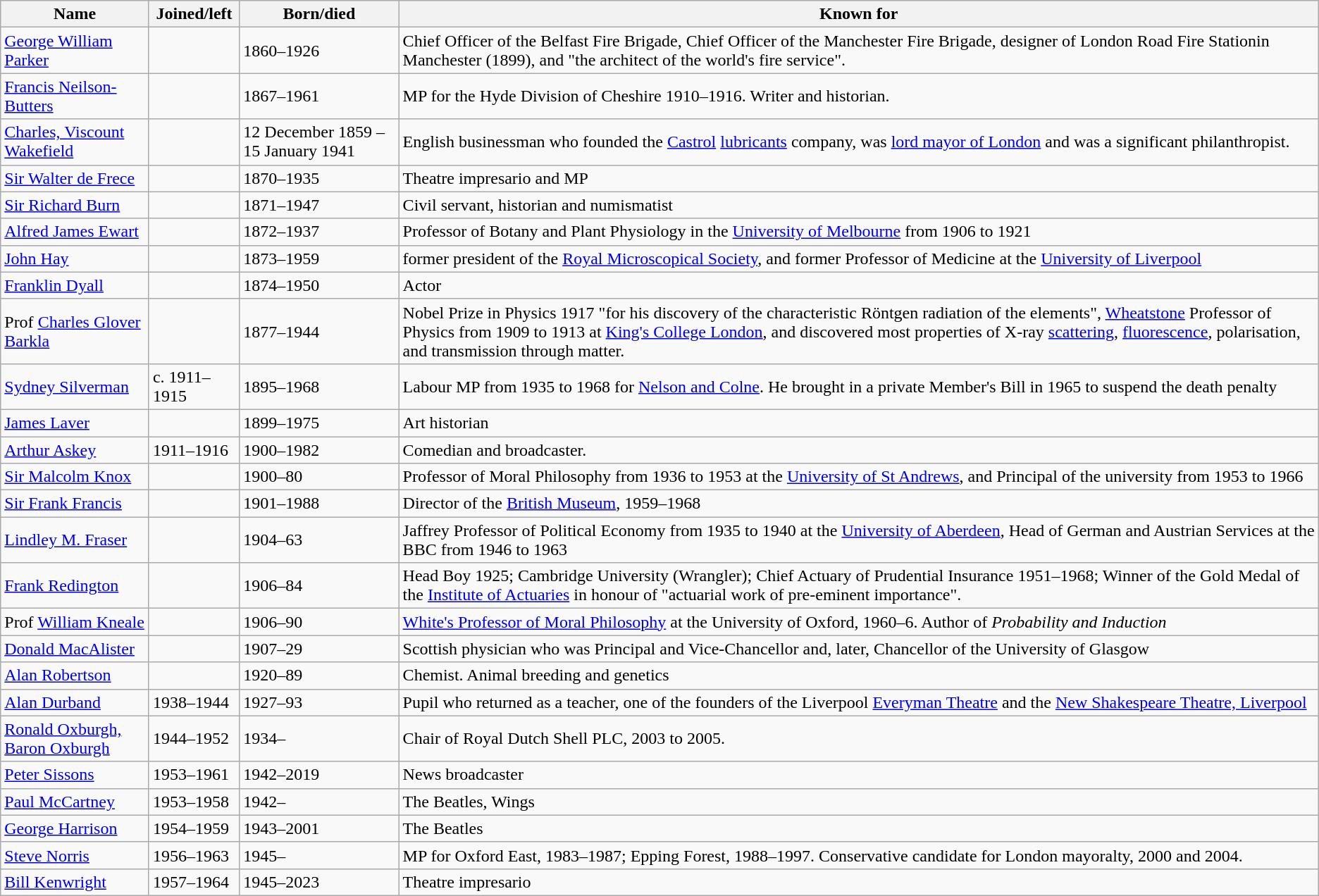<table class="wikitable">
<tr>
<th>Name</th>
<th>Joined/left</th>
<th>Born/died</th>
<th>Known for</th>
</tr>
<tr>
<td><a href='#'>George William Parker</a></td>
<td></td>
<td>1860–1926</td>
<td>Chief Officer of the Belfast Fire Brigade, Chief Officer of the Manchester Fire Brigade, designer of London Road Fire Stationin Manchester (1899), and "the architect of the world's fire service".</td>
</tr>
<tr>
<td><a href='#'>Francis Neilson-Butters</a></td>
<td></td>
<td>1867–1961</td>
<td>MP for the Hyde Division of Cheshire 1910–1916. Writer and historian.</td>
</tr>
<tr>
<td><a href='#'>Charles, Viscount Wakefield</a></td>
<td></td>
<td>12 December 1859 – 15 January 1941</td>
<td>English businessman who founded the <a href='#'>Castrol</a> <a href='#'>lubricants</a> company, was <a href='#'>lord mayor of London</a> and was a significant philanthropist.</td>
</tr>
<tr>
<td><a href='#'>Sir Walter de Frece</a></td>
<td></td>
<td>1870–1935</td>
<td>Theatre impresario and MP</td>
</tr>
<tr>
<td><a href='#'>Sir Richard Burn</a></td>
<td></td>
<td>1871–1947</td>
<td>Civil servant, historian and numismatist</td>
</tr>
<tr>
<td><a href='#'>Alfred James Ewart</a></td>
<td></td>
<td>1872–1937</td>
<td>Professor of Botany and Plant Physiology in the <a href='#'>University of Melbourne</a> from 1906 to 1921</td>
</tr>
<tr>
<td><a href='#'>John Hay</a></td>
<td></td>
<td>1873–1959</td>
<td>former president of the <a href='#'>Royal Microscopical Society</a>, and former Professor of Medicine at the <a href='#'>University of Liverpool</a></td>
</tr>
<tr>
<td><a href='#'>Franklin Dyall</a></td>
<td></td>
<td>1874–1950</td>
<td>Actor</td>
</tr>
<tr>
<td>Prof <a href='#'>Charles Glover Barkla</a></td>
<td></td>
<td>1877–1944</td>
<td>Nobel Prize in Physics 1917 "for his discovery of the characteristic Röntgen radiation of the elements", <a href='#'>Wheatstone</a> Professor of Physics from 1909 to 1913 at <a href='#'>King's College London</a>, and discovered most properties of X-ray <a href='#'>scattering</a>, <a href='#'>fluorescence</a>, polarisation, and transmission through matter.</td>
</tr>
<tr>
<td><a href='#'>Sydney Silverman</a></td>
<td>c. 1911–1915</td>
<td>1895–1968</td>
<td>Labour MP from 1935 to 1968 for <a href='#'>Nelson and Colne</a>. He brought in a private Member's Bill in 1965 to suspend the death penalty</td>
</tr>
<tr>
<td><a href='#'>James Laver</a></td>
<td></td>
<td>1899–1975</td>
<td>Art historian</td>
</tr>
<tr>
<td><a href='#'>Arthur Askey</a></td>
<td>1911–1916</td>
<td>1900–1982</td>
<td>Comedian and broadcaster.</td>
</tr>
<tr>
<td><a href='#'>Sir Malcolm Knox</a></td>
<td></td>
<td>1900–80</td>
<td>Professor of Moral Philosophy from 1936 to 1953 at the <a href='#'>University of St Andrews</a>, and Principal of the university from 1953 to 1966</td>
</tr>
<tr>
<td><a href='#'>Sir Frank Francis</a></td>
<td></td>
<td>1901–1988</td>
<td>Director of the <a href='#'>British Museum</a>, 1959–1968</td>
</tr>
<tr>
<td><a href='#'>Lindley M. Fraser</a></td>
<td></td>
<td>1904–63</td>
<td>Jaffrey Professor of Political Economy from 1935 to 1940 at the <a href='#'>University of Aberdeen</a>, Head of German and Austrian Services at the BBC from 1946 to 1963</td>
</tr>
<tr>
<td><a href='#'>Frank Redington</a></td>
<td></td>
<td>1906–84</td>
<td>Head Boy 1925; Cambridge University (Wrangler); Chief Actuary of Prudential Insurance 1951–1968; Winner of the Gold Medal of the <a href='#'>Institute of Actuaries</a> in honour of "actuarial work of pre-eminent importance".</td>
</tr>
<tr>
<td>Prof <a href='#'>William Kneale</a></td>
<td></td>
<td>1906–90</td>
<td><a href='#'>White's Professor of Moral Philosophy</a> at the University of Oxford, 1960–6. Author of <em>Probability and Induction</em></td>
</tr>
<tr>
<td><a href='#'>Donald MacAlister</a></td>
<td></td>
<td>1907–29</td>
<td>Scottish physician who was Principal and Vice-Chancellor and, later, Chancellor of the University of Glasgow</td>
</tr>
<tr>
<td><a href='#'>Alan Robertson</a></td>
<td></td>
<td>1920–89</td>
<td>Chemist. Animal breeding and genetics</td>
</tr>
<tr>
<td><a href='#'>Alan Durband</a></td>
<td>1938–1944</td>
<td>1927–93</td>
<td>Pupil who returned as a teacher, one of the founders of the Liverpool <a href='#'>Everyman Theatre</a> and the <a href='#'>New Shakespeare Theatre, Liverpool</a></td>
</tr>
<tr>
<td><a href='#'>Ronald Oxburgh, Baron Oxburgh</a></td>
<td>1944–1952</td>
<td>1934–</td>
<td>Chair of Royal Dutch Shell PLC, 2003 to 2005.</td>
</tr>
<tr>
<td><a href='#'>Peter Sissons</a></td>
<td>1953–1961</td>
<td>1942–2019</td>
<td>News broadcaster</td>
</tr>
<tr>
<td><a href='#'>Paul McCartney</a></td>
<td>1953–1958</td>
<td>1942–</td>
<td>The Beatles, Wings</td>
</tr>
<tr>
<td><a href='#'>George Harrison</a></td>
<td>1954–1959</td>
<td>1943–2001</td>
<td>The Beatles</td>
</tr>
<tr>
<td><a href='#'>Steve Norris</a></td>
<td>1956–1963</td>
<td>1945–</td>
<td>MP for Oxford East, 1983–1987; Epping Forest, 1988–1997. Conservative candidate for London mayoralty, 2000 and 2004.</td>
</tr>
<tr>
<td><a href='#'>Bill Kenwright</a></td>
<td>1957–1964</td>
<td>1945–2023</td>
<td>Theatre impresario</td>
</tr>
</table>
